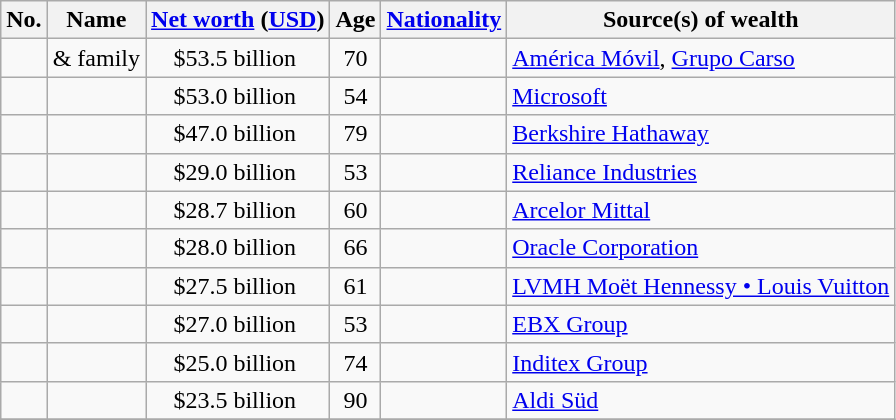<table class="wikitable sortable">
<tr>
<th>No.</th>
<th>Name</th>
<th><a href='#'>Net worth</a> (<a href='#'>USD</a>)</th>
<th>Age</th>
<th><a href='#'>Nationality</a></th>
<th>Source(s) of wealth</th>
</tr>
<tr>
<td style="text-align:center;"> </td>
<td> & family</td>
<td style="text-align:center;">$53.5 billion </td>
<td style="text-align:center;">70</td>
<td></td>
<td><a href='#'>América Móvil</a>, <a href='#'>Grupo Carso</a></td>
</tr>
<tr>
<td style="text-align:center;"> </td>
<td></td>
<td style="text-align:center;">$53.0 billion </td>
<td style="text-align:center;">54</td>
<td></td>
<td><a href='#'>Microsoft</a></td>
</tr>
<tr>
<td style="text-align:center;"> </td>
<td></td>
<td style="text-align:center;">$47.0 billion </td>
<td style="text-align:center;">79</td>
<td></td>
<td><a href='#'>Berkshire Hathaway</a></td>
</tr>
<tr>
<td style="text-align:center;"> </td>
<td></td>
<td style="text-align:center;">$29.0 billion </td>
<td style="text-align:center;">53</td>
<td></td>
<td><a href='#'>Reliance Industries</a></td>
</tr>
<tr>
<td style="text-align:center;"> </td>
<td></td>
<td style="text-align:center;">$28.7 billion </td>
<td style="text-align:center;">60</td>
<td></td>
<td><a href='#'>Arcelor Mittal</a></td>
</tr>
<tr>
<td style="text-align:center;"> </td>
<td></td>
<td style="text-align:center;">$28.0 billion </td>
<td style="text-align:center;">66</td>
<td></td>
<td><a href='#'>Oracle Corporation</a></td>
</tr>
<tr>
<td style="text-align:center;"> </td>
<td></td>
<td style="text-align:center;">$27.5 billion </td>
<td style="text-align:center;">61</td>
<td></td>
<td><a href='#'>LVMH Moët Hennessy • Louis Vuitton</a></td>
</tr>
<tr>
<td style="text-align:center;"> </td>
<td></td>
<td style="text-align:center;">$27.0 billion </td>
<td style="text-align:center;">53</td>
<td></td>
<td><a href='#'>EBX Group</a></td>
</tr>
<tr>
<td style="text-align:center;"> </td>
<td></td>
<td style="text-align:center;">$25.0 billion </td>
<td style="text-align:center;">74</td>
<td></td>
<td><a href='#'>Inditex Group</a></td>
</tr>
<tr>
<td style="text-align:center;"> </td>
<td></td>
<td style="text-align:center;">$23.5 billion </td>
<td style="text-align:center;">90</td>
<td></td>
<td><a href='#'>Aldi Süd</a></td>
</tr>
<tr>
</tr>
</table>
